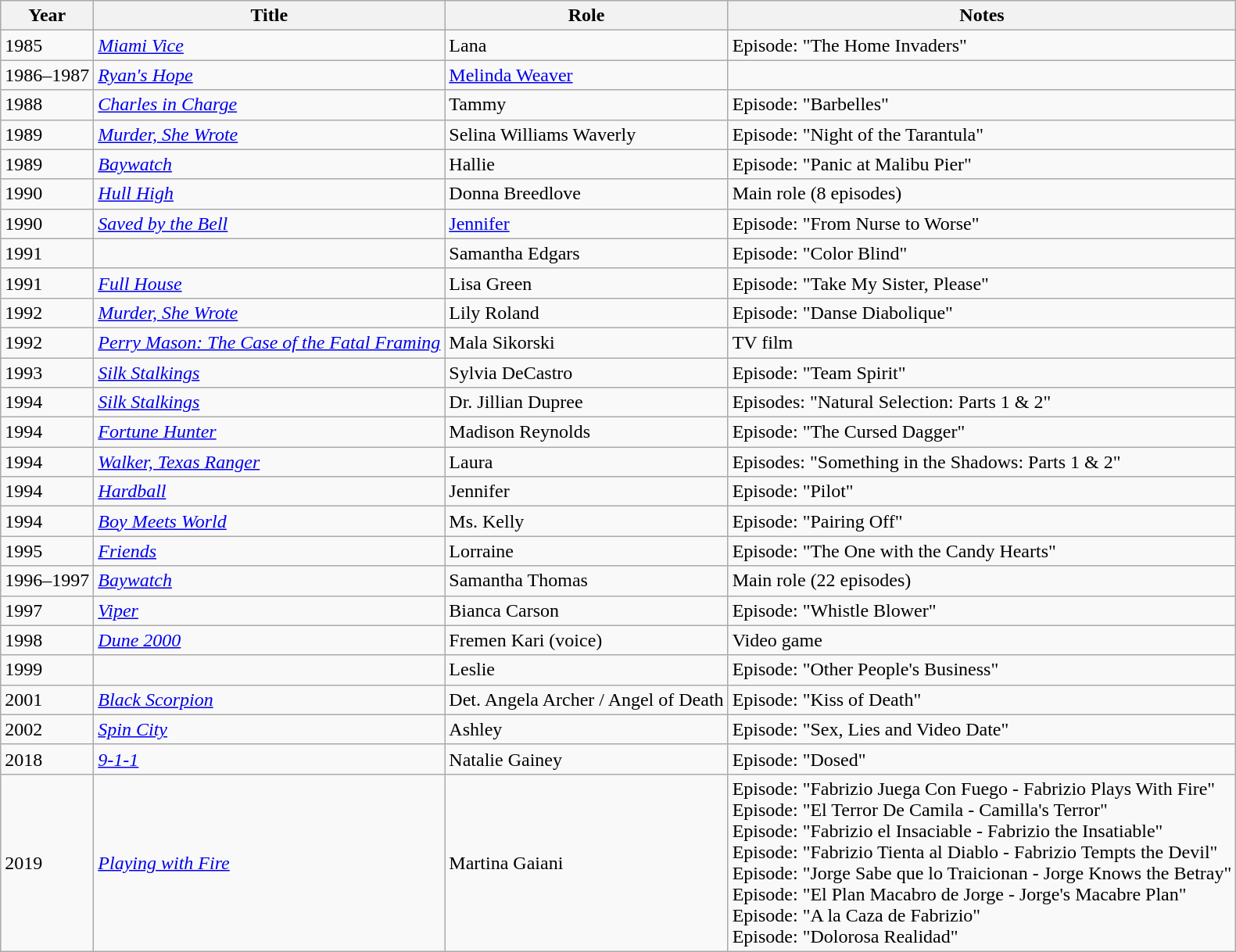<table class="wikitable sortable">
<tr>
<th>Year</th>
<th>Title</th>
<th>Role</th>
<th class="unsortable">Notes</th>
</tr>
<tr>
<td>1985</td>
<td><em><a href='#'>Miami Vice</a></em></td>
<td>Lana</td>
<td>Episode: "The Home Invaders"</td>
</tr>
<tr>
<td>1986–1987</td>
<td><em><a href='#'>Ryan's Hope</a></em></td>
<td><a href='#'>Melinda Weaver</a></td>
<td></td>
</tr>
<tr>
<td>1988</td>
<td><em><a href='#'>Charles in Charge</a></em></td>
<td>Tammy</td>
<td>Episode: "Barbelles"</td>
</tr>
<tr>
<td>1989</td>
<td><em><a href='#'>Murder, She Wrote</a></em></td>
<td>Selina Williams Waverly</td>
<td>Episode: "Night of the Tarantula"</td>
</tr>
<tr>
<td>1989</td>
<td><em><a href='#'>Baywatch</a></em></td>
<td>Hallie</td>
<td>Episode: "Panic at Malibu Pier"</td>
</tr>
<tr>
<td>1990</td>
<td><em><a href='#'>Hull High</a></em></td>
<td>Donna Breedlove</td>
<td>Main role (8 episodes)</td>
</tr>
<tr>
<td>1990</td>
<td><em><a href='#'>Saved by the Bell</a></em></td>
<td><a href='#'>Jennifer</a></td>
<td>Episode: "From Nurse to Worse"</td>
</tr>
<tr>
<td>1991</td>
<td><em></em></td>
<td>Samantha Edgars</td>
<td>Episode: "Color Blind"</td>
</tr>
<tr>
<td>1991</td>
<td><em><a href='#'>Full House</a></em></td>
<td>Lisa Green</td>
<td>Episode: "Take My Sister, Please"</td>
</tr>
<tr>
<td>1992</td>
<td><em><a href='#'>Murder, She Wrote</a></em></td>
<td>Lily Roland</td>
<td>Episode: "Danse Diabolique"</td>
</tr>
<tr>
<td>1992</td>
<td><em><a href='#'>Perry Mason: The Case of the Fatal Framing</a></em></td>
<td>Mala Sikorski</td>
<td>TV film</td>
</tr>
<tr>
<td>1993</td>
<td><em><a href='#'>Silk Stalkings</a></em></td>
<td>Sylvia DeCastro</td>
<td>Episode: "Team Spirit"</td>
</tr>
<tr>
<td>1994</td>
<td><em><a href='#'>Silk Stalkings</a></em></td>
<td>Dr. Jillian Dupree</td>
<td>Episodes: "Natural Selection: Parts 1 & 2"</td>
</tr>
<tr>
<td>1994</td>
<td><em><a href='#'>Fortune Hunter</a></em></td>
<td>Madison Reynolds</td>
<td>Episode: "The Cursed Dagger"</td>
</tr>
<tr>
<td>1994</td>
<td><em><a href='#'>Walker, Texas Ranger</a></em></td>
<td>Laura</td>
<td>Episodes: "Something in the Shadows: Parts 1 & 2"</td>
</tr>
<tr>
<td>1994</td>
<td><em><a href='#'>Hardball</a></em></td>
<td>Jennifer</td>
<td>Episode: "Pilot"</td>
</tr>
<tr>
<td>1994</td>
<td><em><a href='#'>Boy Meets World</a></em></td>
<td>Ms. Kelly</td>
<td>Episode: "Pairing Off"</td>
</tr>
<tr>
<td>1995</td>
<td><em><a href='#'>Friends</a></em></td>
<td>Lorraine</td>
<td>Episode: "The One with the Candy Hearts"</td>
</tr>
<tr>
<td>1996–1997</td>
<td><em><a href='#'>Baywatch</a></em></td>
<td>Samantha Thomas</td>
<td>Main role (22 episodes)</td>
</tr>
<tr>
<td>1997</td>
<td><em><a href='#'>Viper</a></em></td>
<td>Bianca Carson</td>
<td>Episode: "Whistle Blower"</td>
</tr>
<tr>
<td>1998</td>
<td><em><a href='#'>Dune 2000</a></em></td>
<td>Fremen Kari (voice)</td>
<td>Video game</td>
</tr>
<tr>
<td>1999</td>
<td><em></em></td>
<td>Leslie</td>
<td>Episode: "Other People's Business"</td>
</tr>
<tr>
<td>2001</td>
<td><em><a href='#'>Black Scorpion</a></em></td>
<td>Det. Angela Archer / Angel of Death</td>
<td>Episode: "Kiss of Death"</td>
</tr>
<tr>
<td>2002</td>
<td><em><a href='#'>Spin City</a></em></td>
<td>Ashley</td>
<td>Episode: "Sex, Lies and Video Date"</td>
</tr>
<tr>
<td>2018</td>
<td><em><a href='#'>9-1-1</a></em></td>
<td>Natalie Gainey</td>
<td>Episode: "Dosed"</td>
</tr>
<tr>
<td>2019</td>
<td><em><a href='#'>Playing with Fire</a></em></td>
<td>Martina Gaiani</td>
<td>Episode: "Fabrizio Juega Con Fuego - Fabrizio Plays With Fire"<br>Episode: "El Terror De Camila - Camilla's Terror"<br>Episode: "Fabrizio el Insaciable - Fabrizio the Insatiable"<br>Episode: "Fabrizio Tienta al Diablo - Fabrizio Tempts the Devil"<br>Episode: "Jorge Sabe que lo Traicionan - Jorge Knows the Betray"<br>Episode: "El Plan Macabro de Jorge - Jorge's Macabre Plan"<br>Episode: "A la Caza de Fabrizio"<br>Episode: "Dolorosa Realidad"</td>
</tr>
</table>
